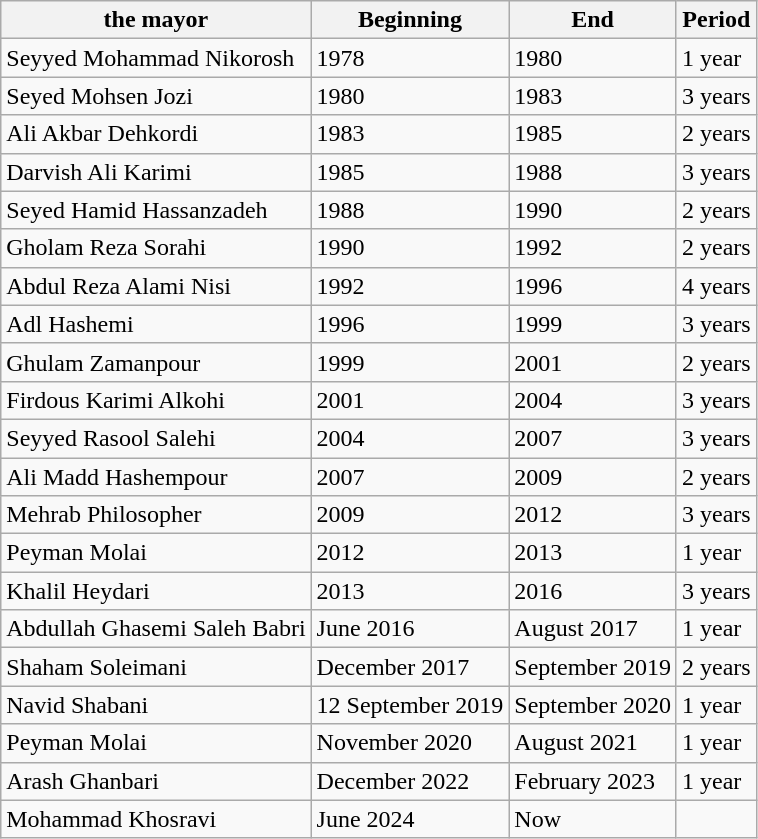<table class="wikitable">
<tr>
<th>the mayor</th>
<th>Beginning</th>
<th>End</th>
<th>Period</th>
</tr>
<tr>
<td>Seyyed Mohammad Nikorosh</td>
<td>1978</td>
<td>1980</td>
<td>1 year</td>
</tr>
<tr>
<td>Seyed Mohsen Jozi</td>
<td>1980</td>
<td>1983</td>
<td>3 years</td>
</tr>
<tr>
<td>Ali Akbar Dehkordi</td>
<td>1983</td>
<td>1985</td>
<td>2 years</td>
</tr>
<tr>
<td>Darvish Ali Karimi</td>
<td>1985</td>
<td>1988</td>
<td>3 years</td>
</tr>
<tr>
<td>Seyed Hamid Hassanzadeh</td>
<td>1988</td>
<td>1990</td>
<td>2 years</td>
</tr>
<tr>
<td>Gholam Reza Sorahi</td>
<td>1990</td>
<td>1992</td>
<td>2 years</td>
</tr>
<tr>
<td>Abdul Reza Alami Nisi</td>
<td>1992</td>
<td>1996</td>
<td>4 years</td>
</tr>
<tr>
<td>Adl Hashemi</td>
<td>1996</td>
<td>1999</td>
<td>3 years</td>
</tr>
<tr>
<td>Ghulam Zamanpour</td>
<td>1999</td>
<td>2001</td>
<td>2 years</td>
</tr>
<tr>
<td>Firdous Karimi Alkohi</td>
<td>2001</td>
<td>2004</td>
<td>3 years</td>
</tr>
<tr>
<td>Seyyed Rasool Salehi</td>
<td>2004</td>
<td>2007</td>
<td>3 years</td>
</tr>
<tr>
<td>Ali Madd Hashempour</td>
<td>2007</td>
<td>2009</td>
<td>2 years</td>
</tr>
<tr>
<td>Mehrab Philosopher</td>
<td>2009</td>
<td>2012</td>
<td>3 years</td>
</tr>
<tr>
<td>Peyman Molai</td>
<td>2012</td>
<td>2013</td>
<td>1 year</td>
</tr>
<tr>
<td>Khalil Heydari</td>
<td>2013</td>
<td>2016</td>
<td>3 years</td>
</tr>
<tr>
<td>Abdullah Ghasemi Saleh Babri</td>
<td>June 2016</td>
<td>August 2017</td>
<td>1 year</td>
</tr>
<tr>
<td>Shaham Soleimani</td>
<td>December 2017</td>
<td>September 2019</td>
<td>2 years</td>
</tr>
<tr>
<td>Navid Shabani</td>
<td>12 September 2019</td>
<td>September 2020</td>
<td>1 year</td>
</tr>
<tr>
<td>Peyman Molai</td>
<td>November 2020</td>
<td>August 2021</td>
<td>1 year</td>
</tr>
<tr>
<td>Arash Ghanbari</td>
<td>December 2022</td>
<td>February 2023</td>
<td>1 year</td>
</tr>
<tr>
<td>Mohammad Khosravi </td>
<td>June 2024</td>
<td>Now</td>
<td></td>
</tr>
</table>
